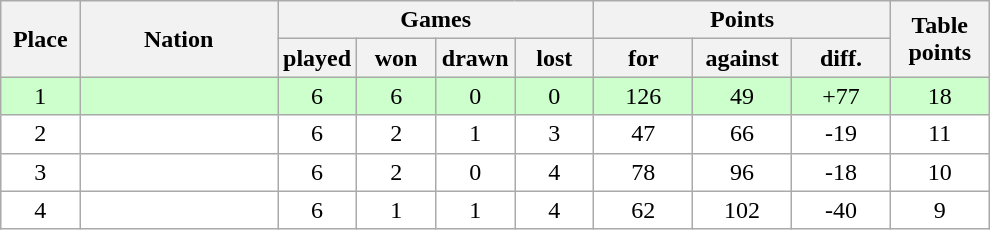<table class="wikitable">
<tr>
<th rowspan="2" style="width:8%;">Place</th>
<th rowspan="2" style="width:20%;">Nation</th>
<th colspan="4" style="width:32%;">Games</th>
<th colspan="3" style="width:30%;">Points</th>
<th rowspan="2" style="width:10%;">Table<br>points</th>
</tr>
<tr>
<th style="width:8%;">played</th>
<th style="width:8%;">won</th>
<th style="width:8%;">drawn</th>
<th style="width:8%;">lost</th>
<th style="width:10%;">for</th>
<th style="width:10%;">against</th>
<th style="width:10%;">diff.</th>
</tr>
<tr style="background:#cfc; text-align:center;">
<td>1</td>
<td align=left><strong></strong></td>
<td>6</td>
<td>6</td>
<td>0</td>
<td>0</td>
<td>126</td>
<td>49</td>
<td>+77</td>
<td>18</td>
</tr>
<tr style="background:#fff; text-align:center;">
<td>2</td>
<td align=left></td>
<td>6</td>
<td>2</td>
<td>1</td>
<td>3</td>
<td>47</td>
<td>66</td>
<td>-19</td>
<td>11</td>
</tr>
<tr style="background:#fff; text-align:center;">
<td>3</td>
<td align=left></td>
<td>6</td>
<td>2</td>
<td>0</td>
<td>4</td>
<td>78</td>
<td>96</td>
<td>-18</td>
<td>10</td>
</tr>
<tr style="background:#fff; text-align:center;">
<td>4</td>
<td align=left></td>
<td>6</td>
<td>1</td>
<td>1</td>
<td>4</td>
<td>62</td>
<td>102</td>
<td>-40</td>
<td>9</td>
</tr>
</table>
